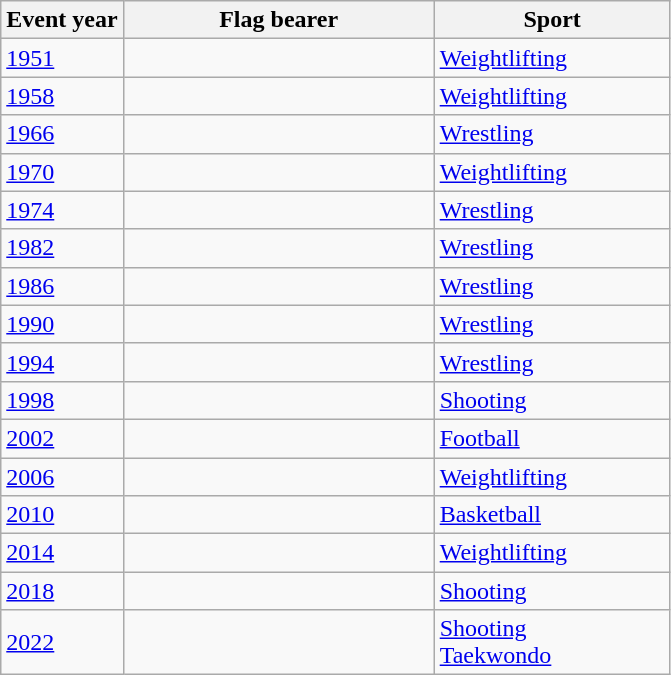<table class="wikitable sortable">
<tr>
<th>Event year</th>
<th width="200">Flag bearer</th>
<th width="150">Sport</th>
</tr>
<tr>
<td><a href='#'>1951</a></td>
<td></td>
<td><a href='#'>Weightlifting</a></td>
</tr>
<tr>
<td><a href='#'>1958</a></td>
<td></td>
<td><a href='#'>Weightlifting</a></td>
</tr>
<tr>
<td><a href='#'>1966</a></td>
<td></td>
<td><a href='#'>Wrestling</a></td>
</tr>
<tr>
<td><a href='#'>1970</a></td>
<td></td>
<td><a href='#'>Weightlifting</a></td>
</tr>
<tr>
<td><a href='#'>1974</a></td>
<td></td>
<td><a href='#'>Wrestling</a></td>
</tr>
<tr>
<td><a href='#'>1982</a></td>
<td></td>
<td><a href='#'>Wrestling</a></td>
</tr>
<tr>
<td><a href='#'>1986</a></td>
<td></td>
<td><a href='#'>Wrestling</a></td>
</tr>
<tr>
<td><a href='#'>1990</a></td>
<td></td>
<td><a href='#'>Wrestling</a></td>
</tr>
<tr>
<td><a href='#'>1994</a></td>
<td></td>
<td><a href='#'>Wrestling</a></td>
</tr>
<tr>
<td><a href='#'>1998</a></td>
<td></td>
<td><a href='#'>Shooting</a></td>
</tr>
<tr>
<td><a href='#'>2002</a></td>
<td></td>
<td><a href='#'>Football</a></td>
</tr>
<tr>
<td><a href='#'>2006</a></td>
<td></td>
<td><a href='#'>Weightlifting</a></td>
</tr>
<tr>
<td><a href='#'>2010</a></td>
<td></td>
<td><a href='#'>Basketball</a></td>
</tr>
<tr>
<td><a href='#'>2014</a></td>
<td></td>
<td><a href='#'>Weightlifting</a></td>
</tr>
<tr>
<td><a href='#'>2018</a></td>
<td></td>
<td><a href='#'>Shooting</a></td>
</tr>
<tr>
<td><a href='#'>2022</a></td>
<td><br></td>
<td><a href='#'>Shooting</a><br><a href='#'>Taekwondo</a></td>
</tr>
</table>
